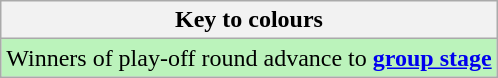<table class="wikitable">
<tr>
<th>Key to colours</th>
</tr>
<tr bgcolor=#BBF3BB>
<td>Winners of play-off round advance to <strong><a href='#'>group stage</a></strong></td>
</tr>
</table>
